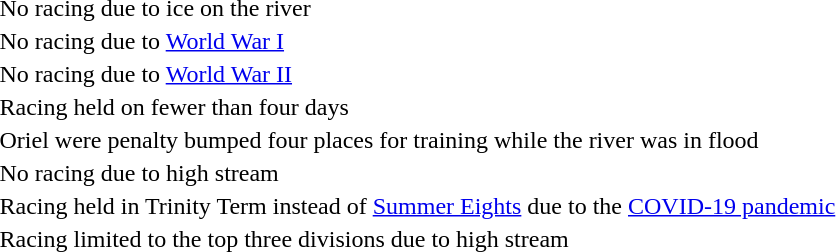<table>
<tr>
<td> No racing due to ice on the river</td>
</tr>
<tr>
<td> No racing due to <a href='#'>World War I</a></td>
</tr>
<tr>
<td> No racing due to <a href='#'>World War II</a></td>
</tr>
<tr>
<td> Racing held on fewer than four days</td>
</tr>
<tr>
<td> Oriel were penalty bumped four places for training while the river was in flood</td>
</tr>
<tr>
<td> No racing due to high stream</td>
</tr>
<tr>
<td> Racing held in Trinity Term instead of <a href='#'>Summer Eights</a> due to the <a href='#'>COVID-19 pandemic</a></td>
</tr>
<tr>
<td> Racing limited to the top three divisions due to high stream</td>
</tr>
</table>
